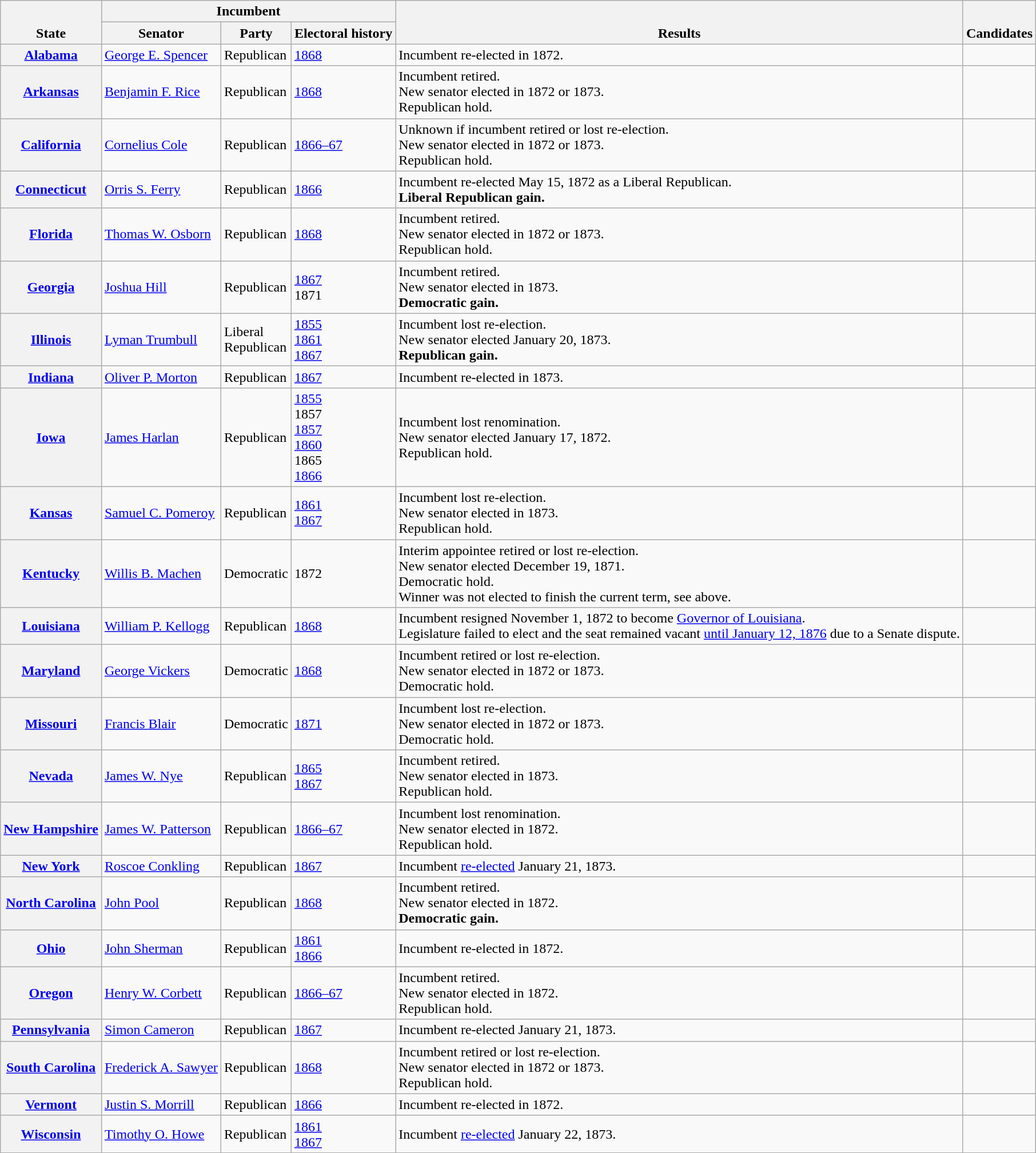<table class=wikitable>
<tr valign=bottom>
<th rowspan=2>State</th>
<th colspan=3>Incumbent</th>
<th rowspan=2>Results</th>
<th rowspan=2>Candidates</th>
</tr>
<tr>
<th>Senator</th>
<th>Party</th>
<th>Electoral history</th>
</tr>
<tr>
<th><a href='#'>Alabama</a></th>
<td><a href='#'>George E. Spencer</a></td>
<td>Republican</td>
<td><a href='#'>1868 </a></td>
<td>Incumbent re-elected in 1872.</td>
<td nowrap></td>
</tr>
<tr>
<th><a href='#'>Arkansas</a></th>
<td><a href='#'>Benjamin F. Rice</a></td>
<td>Republican</td>
<td><a href='#'>1868 </a></td>
<td>Incumbent retired.<br>New senator elected in 1872 or 1873.<br>Republican hold.</td>
<td nowrap></td>
</tr>
<tr>
<th><a href='#'>California</a></th>
<td><a href='#'>Cornelius Cole</a></td>
<td>Republican</td>
<td><a href='#'>1866–67</a></td>
<td>Unknown if incumbent retired or lost re-election.<br>New senator elected in 1872 or 1873.<br>Republican hold.</td>
<td nowrap></td>
</tr>
<tr>
<th><a href='#'>Connecticut</a></th>
<td><a href='#'>Orris S. Ferry</a></td>
<td>Republican</td>
<td><a href='#'>1866</a></td>
<td>Incumbent re-elected May 15, 1872 as a Liberal Republican.<br><strong>Liberal Republican gain.</strong></td>
<td nowrap></td>
</tr>
<tr>
<th><a href='#'>Florida</a></th>
<td><a href='#'>Thomas W. Osborn</a></td>
<td>Republican</td>
<td><a href='#'>1868 </a></td>
<td>Incumbent retired.<br>New senator elected in 1872 or 1873.<br>Republican hold.</td>
<td nowrap></td>
</tr>
<tr>
<th><a href='#'>Georgia</a></th>
<td><a href='#'>Joshua Hill</a></td>
<td>Republican</td>
<td><a href='#'>1867 </a><br>1871 </td>
<td>Incumbent retired.<br>New senator elected in 1873.<br><strong>Democratic gain.</strong></td>
<td nowrap></td>
</tr>
<tr>
<th><a href='#'>Illinois</a></th>
<td><a href='#'>Lyman Trumbull</a></td>
<td>Liberal<br>Republican</td>
<td><a href='#'>1855</a><br><a href='#'>1861</a><br><a href='#'>1867</a></td>
<td>Incumbent lost re-election.<br>New senator elected January 20, 1873.<br><strong>Republican gain.</strong></td>
<td nowrap></td>
</tr>
<tr>
<th><a href='#'>Indiana</a></th>
<td><a href='#'>Oliver P. Morton</a></td>
<td>Republican</td>
<td><a href='#'>1867</a></td>
<td>Incumbent re-elected in 1873.</td>
<td nowrap></td>
</tr>
<tr>
<th><a href='#'>Iowa</a></th>
<td><a href='#'>James Harlan</a></td>
<td>Republican</td>
<td><a href='#'>1855</a><br>1857 <br><a href='#'>1857 </a><br><a href='#'>1860</a><br>1865 <br><a href='#'>1866</a></td>
<td>Incumbent lost renomination.<br>New senator elected January 17, 1872.<br>Republican hold.</td>
<td nowrap></td>
</tr>
<tr>
<th><a href='#'>Kansas</a></th>
<td><a href='#'>Samuel C. Pomeroy</a></td>
<td>Republican</td>
<td><a href='#'>1861</a><br><a href='#'>1867</a></td>
<td>Incumbent lost re-election.<br>New senator elected in 1873.<br>Republican hold.</td>
<td nowrap></td>
</tr>
<tr>
<th><a href='#'>Kentucky</a></th>
<td><a href='#'>Willis B. Machen</a></td>
<td>Democratic</td>
<td>1872 </td>
<td>Interim appointee retired or lost re-election.<br>New senator elected December 19, 1871.<br>Democratic hold.<br>Winner was not elected to finish the current term, see above.</td>
<td nowrap></td>
</tr>
<tr>
<th><a href='#'>Louisiana</a></th>
<td><a href='#'>William P. Kellogg</a></td>
<td>Republican</td>
<td><a href='#'>1868</a></td>
<td>Incumbent resigned November 1, 1872 to become <a href='#'>Governor of Louisiana</a>.<br>Legislature failed to elect and the seat remained vacant <a href='#'>until January 12, 1876</a> due to a Senate dispute.</td>
<td nowrap></td>
</tr>
<tr>
<th><a href='#'>Maryland</a></th>
<td><a href='#'>George Vickers</a></td>
<td>Democratic</td>
<td><a href='#'>1868 </a></td>
<td>Incumbent retired or lost re-election.<br>New senator elected in 1872 or 1873.<br>Democratic hold.</td>
<td nowrap></td>
</tr>
<tr>
<th><a href='#'>Missouri</a></th>
<td><a href='#'>Francis Blair</a></td>
<td>Democratic</td>
<td><a href='#'>1871 </a></td>
<td>Incumbent lost re-election.<br>New senator elected in 1872 or 1873.<br>Democratic hold.</td>
<td nowrap></td>
</tr>
<tr>
<th><a href='#'>Nevada</a></th>
<td><a href='#'>James W. Nye</a></td>
<td>Republican</td>
<td><a href='#'>1865</a><br><a href='#'>1867</a></td>
<td>Incumbent retired.<br>New senator elected in 1873.<br>Republican hold.</td>
<td nowrap></td>
</tr>
<tr>
<th><a href='#'>New Hampshire</a></th>
<td><a href='#'>James W. Patterson</a></td>
<td>Republican</td>
<td><a href='#'>1866–67</a></td>
<td>Incumbent lost renomination.<br>New senator elected in 1872.<br>Republican hold.</td>
<td nowrap></td>
</tr>
<tr>
<th><a href='#'>New York</a></th>
<td><a href='#'>Roscoe Conkling</a></td>
<td>Republican</td>
<td><a href='#'>1867</a></td>
<td>Incumbent <a href='#'>re-elected</a> January 21, 1873.</td>
<td nowrap></td>
</tr>
<tr>
<th><a href='#'>North Carolina</a></th>
<td><a href='#'>John Pool</a></td>
<td>Republican</td>
<td><a href='#'>1868 </a></td>
<td>Incumbent retired.<br>New senator elected in 1872.<br><strong>Democratic gain.</strong></td>
<td nowrap></td>
</tr>
<tr>
<th><a href='#'>Ohio</a></th>
<td><a href='#'>John Sherman</a></td>
<td>Republican</td>
<td><a href='#'>1861 </a><br><a href='#'>1866</a></td>
<td>Incumbent re-elected in 1872.</td>
<td nowrap></td>
</tr>
<tr>
<th><a href='#'>Oregon</a></th>
<td><a href='#'>Henry W. Corbett</a></td>
<td>Republican</td>
<td><a href='#'>1866–67</a></td>
<td>Incumbent retired.<br>New senator elected in 1872.<br>Republican hold.</td>
<td nowrap></td>
</tr>
<tr>
<th><a href='#'>Pennsylvania</a></th>
<td><a href='#'>Simon Cameron</a></td>
<td>Republican</td>
<td><a href='#'>1867</a></td>
<td>Incumbent re-elected January 21, 1873.</td>
<td nowrap></td>
</tr>
<tr>
<th><a href='#'>South Carolina</a></th>
<td><a href='#'>Frederick A. Sawyer</a></td>
<td>Republican</td>
<td><a href='#'>1868</a></td>
<td>Incumbent retired or lost re-election.<br>New senator elected in 1872 or 1873.<br>Republican hold.</td>
<td nowrap></td>
</tr>
<tr>
<th><a href='#'>Vermont</a></th>
<td><a href='#'>Justin S. Morrill</a></td>
<td>Republican</td>
<td><a href='#'>1866</a></td>
<td>Incumbent re-elected in 1872.</td>
<td nowrap></td>
</tr>
<tr>
<th><a href='#'>Wisconsin</a></th>
<td><a href='#'>Timothy O. Howe</a></td>
<td>Republican</td>
<td><a href='#'>1861</a><br><a href='#'>1867</a></td>
<td>Incumbent <a href='#'>re-elected</a> January 22, 1873.</td>
<td nowrap></td>
</tr>
</table>
